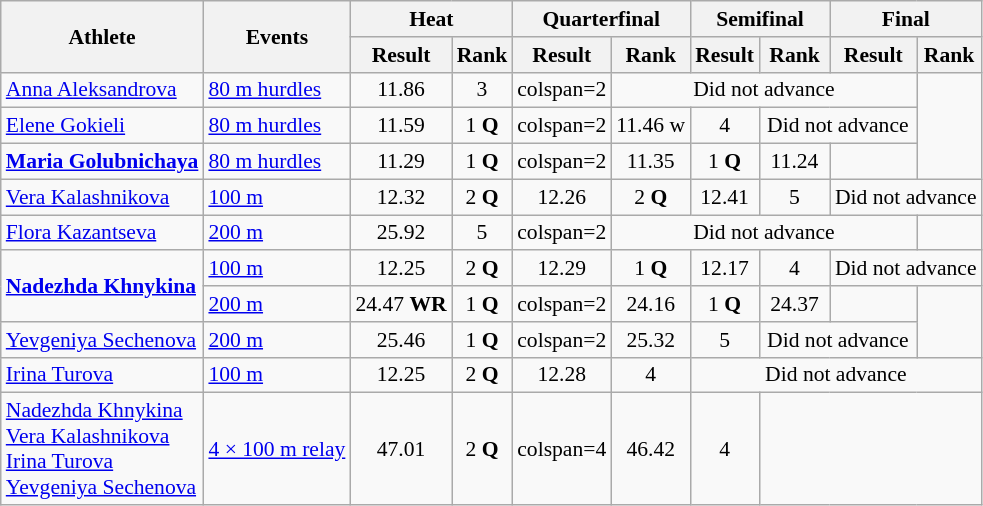<table class=wikitable style="font-size:90%">
<tr>
<th rowspan="2">Athlete</th>
<th rowspan="2">Events</th>
<th colspan="2">Heat</th>
<th colspan="2">Quarterfinal</th>
<th colspan="2">Semifinal</th>
<th colspan="2">Final</th>
</tr>
<tr>
<th>Result</th>
<th>Rank</th>
<th>Result</th>
<th>Rank</th>
<th>Result</th>
<th>Rank</th>
<th>Result</th>
<th>Rank</th>
</tr>
<tr>
<td><a href='#'>Anna Aleksandrova</a></td>
<td><a href='#'>80 m hurdles</a></td>
<td align=center>11.86</td>
<td align=center>3</td>
<td>colspan=2 </td>
<td align=center colspan="4">Did not advance</td>
</tr>
<tr>
<td><a href='#'>Elene Gokieli</a></td>
<td><a href='#'>80 m hurdles</a></td>
<td align=center>11.59</td>
<td align=center>1 <strong>Q</strong></td>
<td>colspan=2 </td>
<td align=center>11.46 w</td>
<td align=center>4</td>
<td align=center colspan="2">Did not advance</td>
</tr>
<tr>
<td><strong><a href='#'>Maria Golubnichaya</a></strong></td>
<td><a href='#'>80 m hurdles</a></td>
<td align=center>11.29</td>
<td align=center>1 <strong>Q</strong></td>
<td>colspan=2 </td>
<td align=center>11.35</td>
<td align=center>1 <strong>Q</strong></td>
<td align=center>11.24</td>
<td align=center></td>
</tr>
<tr>
<td><a href='#'>Vera Kalashnikova</a></td>
<td><a href='#'>100 m</a></td>
<td align=center>12.32</td>
<td align=center>2 <strong>Q</strong></td>
<td align=center>12.26</td>
<td align=center>2 <strong>Q</strong></td>
<td align=center>12.41</td>
<td align=center>5</td>
<td align=center colspan="2">Did not advance</td>
</tr>
<tr>
<td><a href='#'>Flora Kazantseva</a></td>
<td><a href='#'>200 m</a></td>
<td align=center>25.92</td>
<td align=center>5</td>
<td>colspan=2 </td>
<td align=center colspan="4">Did not advance</td>
</tr>
<tr>
<td rowspan=2><strong><a href='#'>Nadezhda Khnykina</a></strong></td>
<td><a href='#'>100 m</a></td>
<td align=center>12.25</td>
<td align=center>2 <strong>Q</strong></td>
<td align=center>12.29</td>
<td align=center>1 <strong>Q</strong></td>
<td align=center>12.17</td>
<td align=center>4</td>
<td align=center colspan="2">Did not advance</td>
</tr>
<tr>
<td><a href='#'>200 m</a></td>
<td align=center>24.47 <strong>WR</strong></td>
<td align=center>1 <strong>Q</strong></td>
<td>colspan=2 </td>
<td align=center>24.16</td>
<td align=center>1 <strong>Q</strong></td>
<td align=center>24.37</td>
<td align=center></td>
</tr>
<tr>
<td><a href='#'>Yevgeniya Sechenova</a></td>
<td><a href='#'>200 m</a></td>
<td align=center>25.46</td>
<td align=center>1 <strong>Q</strong></td>
<td>colspan=2 </td>
<td align=center>25.32</td>
<td align=center>5</td>
<td align=center colspan="2">Did not advance</td>
</tr>
<tr>
<td><a href='#'>Irina Turova</a></td>
<td><a href='#'>100 m</a></td>
<td align=center>12.25</td>
<td align=center>2 <strong>Q</strong></td>
<td align=center>12.28</td>
<td align=center>4</td>
<td align=center colspan="4">Did not advance</td>
</tr>
<tr>
<td><a href='#'>Nadezhda Khnykina</a> <br><a href='#'>Vera Kalashnikova</a><br><a href='#'>Irina Turova</a><br><a href='#'>Yevgeniya Sechenova</a></td>
<td><a href='#'>4 × 100 m relay</a></td>
<td align=center>47.01</td>
<td align=center>2 <strong>Q</strong></td>
<td>colspan=4 </td>
<td align=center>46.42</td>
<td align=center>4</td>
</tr>
</table>
